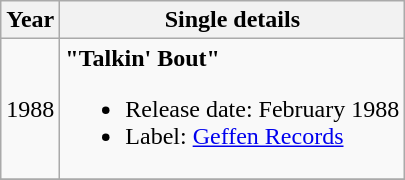<table class="wikitable" style="text-align:center;">
<tr>
<th>Year</th>
<th>Single details</th>
</tr>
<tr>
<td>1988</td>
<td align="left"><strong>"Talkin' Bout"</strong><br><ul><li>Release date: February 1988</li><li>Label: <a href='#'>Geffen Records</a></li></ul></td>
</tr>
<tr>
</tr>
</table>
